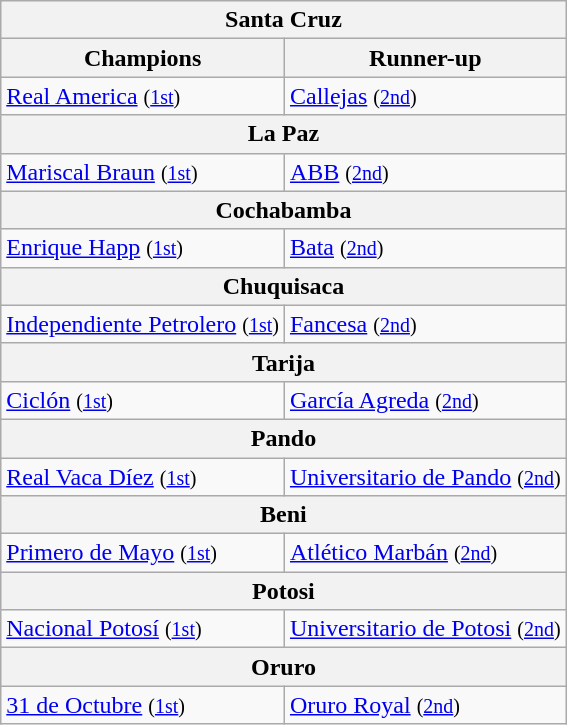<table class="wikitable">
<tr>
<th colspan="4">Santa Cruz</th>
</tr>
<tr>
<th>Champions</th>
<th colspan="3">Runner-up</th>
</tr>
<tr>
<td><a href='#'>Real America</a>  <small>(<a href='#'>1st</a>)</small></td>
<td><a href='#'>Callejas</a>  <small>(<a href='#'>2nd</a>)</small></td>
</tr>
<tr>
<th colspan="4">La Paz</th>
</tr>
<tr>
<td><a href='#'>Mariscal Braun</a> <small>(<a href='#'>1st</a>)</small></td>
<td><a href='#'>ABB</a>  <small>(<a href='#'>2nd</a>)</small></td>
</tr>
<tr>
<th colspan="4">Cochabamba</th>
</tr>
<tr>
<td><a href='#'>Enrique Happ</a> <small>(<a href='#'>1st</a>)</small></td>
<td><a href='#'>Bata</a>  <small>(<a href='#'>2nd</a>)</small></td>
</tr>
<tr>
<th colspan="4">Chuquisaca</th>
</tr>
<tr>
<td><a href='#'>Independiente Petrolero</a> <small>(<a href='#'>1st</a>)</small></td>
<td><a href='#'>Fancesa</a>  <small>(<a href='#'>2nd</a>)</small></td>
</tr>
<tr>
<th colspan="4">Tarija</th>
</tr>
<tr>
<td><a href='#'>Ciclón</a> <small>(<a href='#'>1st</a>)</small></td>
<td><a href='#'>García Agreda</a> <small>(<a href='#'>2nd</a>)</small></td>
</tr>
<tr>
<th colspan="4">Pando</th>
</tr>
<tr>
<td><a href='#'>Real Vaca Díez</a> <small>(<a href='#'>1st</a>)</small></td>
<td><a href='#'>Universitario de Pando</a>  <small>(<a href='#'>2nd</a>)</small></td>
</tr>
<tr>
<th colspan="4">Beni</th>
</tr>
<tr>
<td><a href='#'>Primero de Mayo</a> <small>(<a href='#'>1st</a>)</small></td>
<td><a href='#'>Atlético Marbán</a>  <small>(<a href='#'>2nd</a>)</small></td>
</tr>
<tr>
<th colspan="4">Potosi</th>
</tr>
<tr>
<td><a href='#'>Nacional Potosí</a>  <small>(<a href='#'>1st</a>)</small></td>
<td><a href='#'>Universitario de Potosi</a>  <small>(<a href='#'>2nd</a>)</small></td>
</tr>
<tr>
<th colspan="4">Oruro</th>
</tr>
<tr>
<td><a href='#'>31 de Octubre</a> <small>(<a href='#'>1st</a>)</small></td>
<td><a href='#'>Oruro Royal</a>  <small>(<a href='#'>2nd</a>)</small></td>
</tr>
</table>
